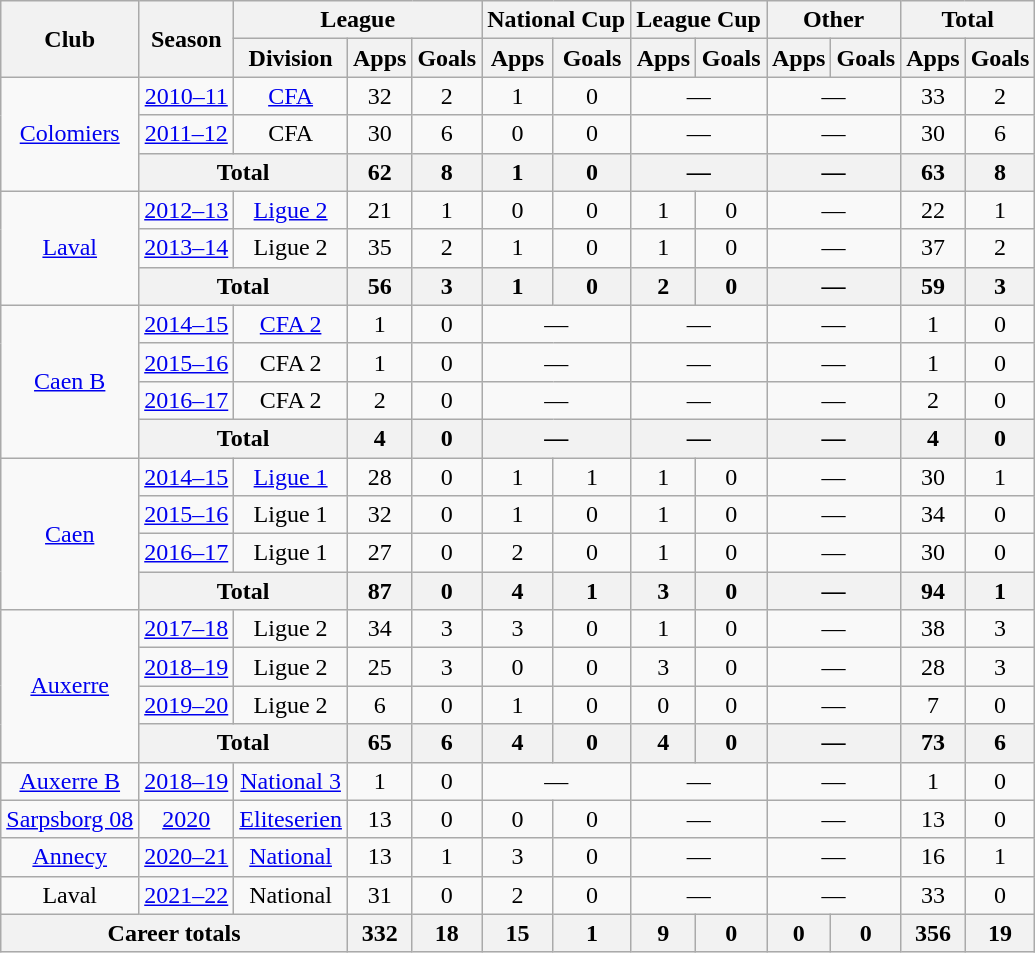<table class="wikitable" style="text-align: center">
<tr>
<th rowspan="2">Club</th>
<th rowspan="2">Season</th>
<th colspan="3">League</th>
<th colspan="2">National Cup</th>
<th colspan="2">League Cup</th>
<th colspan="2">Other</th>
<th colspan="2">Total</th>
</tr>
<tr>
<th>Division</th>
<th>Apps</th>
<th>Goals</th>
<th>Apps</th>
<th>Goals</th>
<th>Apps</th>
<th>Goals</th>
<th>Apps</th>
<th>Goals</th>
<th>Apps</th>
<th>Goals</th>
</tr>
<tr>
<td rowspan="3"><a href='#'>Colomiers</a></td>
<td><a href='#'>2010–11</a></td>
<td><a href='#'>CFA</a></td>
<td>32</td>
<td>2</td>
<td>1</td>
<td>0</td>
<td colspan="2">—</td>
<td colspan="2">—</td>
<td>33</td>
<td>2</td>
</tr>
<tr>
<td><a href='#'>2011–12</a></td>
<td>CFA</td>
<td>30</td>
<td>6</td>
<td>0</td>
<td>0</td>
<td colspan="2">—</td>
<td colspan="2">—</td>
<td>30</td>
<td>6</td>
</tr>
<tr>
<th colspan="2">Total</th>
<th>62</th>
<th>8</th>
<th>1</th>
<th>0</th>
<th colspan="2">—</th>
<th colspan="2">—</th>
<th>63</th>
<th>8</th>
</tr>
<tr>
<td rowspan="3"><a href='#'>Laval</a></td>
<td><a href='#'>2012–13</a></td>
<td><a href='#'>Ligue 2</a></td>
<td>21</td>
<td>1</td>
<td>0</td>
<td>0</td>
<td>1</td>
<td>0</td>
<td colspan="2">—</td>
<td>22</td>
<td>1</td>
</tr>
<tr>
<td><a href='#'>2013–14</a></td>
<td>Ligue 2</td>
<td>35</td>
<td>2</td>
<td>1</td>
<td>0</td>
<td>1</td>
<td>0</td>
<td colspan="2">—</td>
<td>37</td>
<td>2</td>
</tr>
<tr>
<th colspan="2">Total</th>
<th>56</th>
<th>3</th>
<th>1</th>
<th>0</th>
<th>2</th>
<th>0</th>
<th colspan="2">—</th>
<th>59</th>
<th>3</th>
</tr>
<tr>
<td rowspan="4"><a href='#'>Caen B</a></td>
<td><a href='#'>2014–15</a></td>
<td><a href='#'>CFA 2</a></td>
<td>1</td>
<td>0</td>
<td colspan="2">—</td>
<td colspan="2">—</td>
<td colspan="2">—</td>
<td>1</td>
<td>0</td>
</tr>
<tr>
<td><a href='#'>2015–16</a></td>
<td>CFA 2</td>
<td>1</td>
<td>0</td>
<td colspan="2">—</td>
<td colspan="2">—</td>
<td colspan="2">—</td>
<td>1</td>
<td>0</td>
</tr>
<tr>
<td><a href='#'>2016–17</a></td>
<td>CFA 2</td>
<td>2</td>
<td>0</td>
<td colspan="2">—</td>
<td colspan="2">—</td>
<td colspan="2">—</td>
<td>2</td>
<td>0</td>
</tr>
<tr>
<th colspan="2">Total</th>
<th>4</th>
<th>0</th>
<th colspan="2">—</th>
<th colspan="2">—</th>
<th colspan="2">—</th>
<th>4</th>
<th>0</th>
</tr>
<tr>
<td rowspan="4"><a href='#'>Caen</a></td>
<td><a href='#'>2014–15</a></td>
<td><a href='#'>Ligue 1</a></td>
<td>28</td>
<td>0</td>
<td>1</td>
<td>1</td>
<td>1</td>
<td>0</td>
<td colspan="2">—</td>
<td>30</td>
<td>1</td>
</tr>
<tr>
<td><a href='#'>2015–16</a></td>
<td>Ligue 1</td>
<td>32</td>
<td>0</td>
<td>1</td>
<td>0</td>
<td>1</td>
<td>0</td>
<td colspan="2">—</td>
<td>34</td>
<td>0</td>
</tr>
<tr>
<td><a href='#'>2016–17</a></td>
<td>Ligue 1</td>
<td>27</td>
<td>0</td>
<td>2</td>
<td>0</td>
<td>1</td>
<td>0</td>
<td colspan="2">—</td>
<td>30</td>
<td>0</td>
</tr>
<tr>
<th colspan="2">Total</th>
<th>87</th>
<th>0</th>
<th>4</th>
<th>1</th>
<th>3</th>
<th>0</th>
<th colspan="2">—</th>
<th>94</th>
<th>1</th>
</tr>
<tr>
<td rowspan="4"><a href='#'>Auxerre</a></td>
<td><a href='#'>2017–18</a></td>
<td>Ligue 2</td>
<td>34</td>
<td>3</td>
<td>3</td>
<td>0</td>
<td>1</td>
<td>0</td>
<td colspan="2">—</td>
<td>38</td>
<td>3</td>
</tr>
<tr>
<td><a href='#'>2018–19</a></td>
<td>Ligue 2</td>
<td>25</td>
<td>3</td>
<td>0</td>
<td>0</td>
<td>3</td>
<td>0</td>
<td colspan="2">—</td>
<td>28</td>
<td>3</td>
</tr>
<tr>
<td><a href='#'>2019–20</a></td>
<td>Ligue 2</td>
<td>6</td>
<td>0</td>
<td>1</td>
<td>0</td>
<td>0</td>
<td>0</td>
<td colspan="2">—</td>
<td>7</td>
<td>0</td>
</tr>
<tr>
<th colspan="2">Total</th>
<th>65</th>
<th>6</th>
<th>4</th>
<th>0</th>
<th>4</th>
<th>0</th>
<th colspan="2">—</th>
<th>73</th>
<th>6</th>
</tr>
<tr>
<td><a href='#'>Auxerre B</a></td>
<td><a href='#'>2018–19</a></td>
<td><a href='#'>National 3</a></td>
<td>1</td>
<td>0</td>
<td colspan="2">—</td>
<td colspan="2">—</td>
<td colspan="2">—</td>
<td>1</td>
<td>0</td>
</tr>
<tr>
<td><a href='#'>Sarpsborg 08</a></td>
<td><a href='#'>2020</a></td>
<td><a href='#'>Eliteserien</a></td>
<td>13</td>
<td>0</td>
<td>0</td>
<td>0</td>
<td colspan="2">—</td>
<td colspan="2">—</td>
<td>13</td>
<td>0</td>
</tr>
<tr>
<td><a href='#'>Annecy</a></td>
<td><a href='#'>2020–21</a></td>
<td><a href='#'>National</a></td>
<td>13</td>
<td>1</td>
<td>3</td>
<td>0</td>
<td colspan="2">—</td>
<td colspan="2">—</td>
<td>16</td>
<td>1</td>
</tr>
<tr>
<td>Laval</td>
<td><a href='#'>2021–22</a></td>
<td>National</td>
<td>31</td>
<td>0</td>
<td>2</td>
<td>0</td>
<td colspan="2">—</td>
<td colspan="2">—</td>
<td>33</td>
<td>0</td>
</tr>
<tr>
<th colspan="3">Career totals</th>
<th>332</th>
<th>18</th>
<th>15</th>
<th>1</th>
<th>9</th>
<th>0</th>
<th>0</th>
<th>0</th>
<th>356</th>
<th>19</th>
</tr>
</table>
